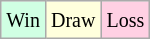<table class="wikitable">
<tr>
<td style="background-color: #d0ffe3;"><small>Win</small></td>
<td style="background-color: #ffffdd;"><small>Draw</small></td>
<td style="background-color: #ffd0e3;"><small>Loss</small></td>
</tr>
</table>
